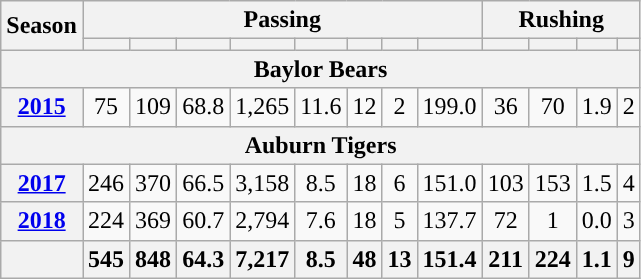<table class="wikitable" style="text-align:center;">
<tr>
<th rowspan="2">Season</th>
<th colspan="8">Passing</th>
<th colspan="4">Rushing</th>
</tr>
<tr>
<th></th>
<th></th>
<th></th>
<th></th>
<th></th>
<th></th>
<th></th>
<th></th>
<th></th>
<th></th>
<th></th>
<th></th>
</tr>
<tr>
<th colspan="14">Baylor Bears</th>
</tr>
<tr>
<th><a href='#'>2015</a></th>
<td>75</td>
<td>109</td>
<td>68.8</td>
<td>1,265</td>
<td>11.6</td>
<td>12</td>
<td>2</td>
<td>199.0</td>
<td>36</td>
<td>70</td>
<td>1.9</td>
<td>2</td>
</tr>
<tr>
<th colspan="16">Auburn Tigers</th>
</tr>
<tr>
<th><a href='#'>2017</a></th>
<td>246</td>
<td>370</td>
<td>66.5</td>
<td>3,158</td>
<td>8.5</td>
<td>18</td>
<td>6</td>
<td>151.0</td>
<td>103</td>
<td>153</td>
<td>1.5</td>
<td>4</td>
</tr>
<tr>
<th><a href='#'>2018</a></th>
<td>224</td>
<td>369</td>
<td>60.7</td>
<td>2,794</td>
<td>7.6</td>
<td>18</td>
<td>5</td>
<td>137.7</td>
<td>72</td>
<td>1</td>
<td>0.0</td>
<td>3</td>
</tr>
<tr>
<th></th>
<th>545</th>
<th>848</th>
<th>64.3</th>
<th>7,217</th>
<th>8.5</th>
<th>48</th>
<th>13</th>
<th>151.4</th>
<th>211</th>
<th>224</th>
<th>1.1</th>
<th>9</th>
</tr>
</table>
